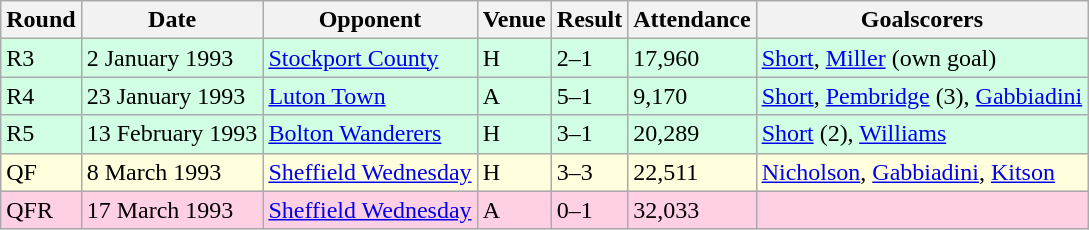<table class="wikitable">
<tr>
<th>Round</th>
<th>Date</th>
<th>Opponent</th>
<th>Venue</th>
<th>Result</th>
<th>Attendance</th>
<th>Goalscorers</th>
</tr>
<tr style="background-color: #d0ffe3;">
<td>R3</td>
<td>2 January 1993</td>
<td><a href='#'>Stockport County</a></td>
<td>H</td>
<td>2–1</td>
<td>17,960</td>
<td><a href='#'>Short</a>, <a href='#'>Miller</a> (own goal)</td>
</tr>
<tr style="background-color: #d0ffe3;">
<td>R4</td>
<td>23 January 1993</td>
<td><a href='#'>Luton Town</a></td>
<td>A</td>
<td>5–1</td>
<td>9,170</td>
<td><a href='#'>Short</a>, <a href='#'>Pembridge</a> (3), <a href='#'>Gabbiadini</a></td>
</tr>
<tr style="background-color: #d0ffe3;">
<td>R5</td>
<td>13 February 1993</td>
<td><a href='#'>Bolton Wanderers</a></td>
<td>H</td>
<td>3–1</td>
<td>20,289</td>
<td><a href='#'>Short</a> (2), <a href='#'>Williams</a></td>
</tr>
<tr style="background-color: #ffffdd;">
<td>QF</td>
<td>8 March 1993</td>
<td><a href='#'>Sheffield Wednesday</a></td>
<td>H</td>
<td>3–3</td>
<td>22,511</td>
<td><a href='#'>Nicholson</a>, <a href='#'>Gabbiadini</a>, <a href='#'>Kitson</a></td>
</tr>
<tr style="background-color: #ffd0e3;">
<td>QFR</td>
<td>17 March 1993</td>
<td><a href='#'>Sheffield Wednesday</a></td>
<td>A</td>
<td>0–1</td>
<td>32,033</td>
<td></td>
</tr>
</table>
